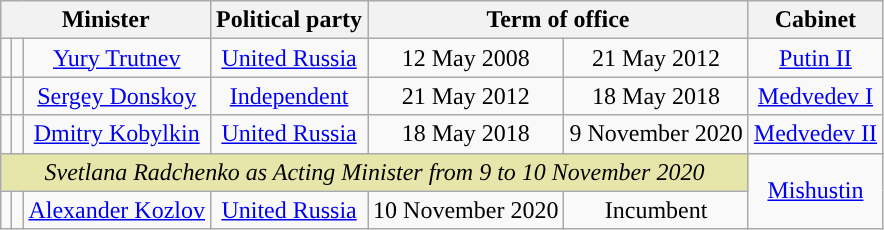<table class="wikitable" style="text-align:center;">
<tr>
<th colspan=3>Minister</th>
<th>Political party</th>
<th colspan=2>Term of office</th>
<th>Cabinet</th>
</tr>
<tr>
<td style="background: "></td>
<td></td>
<td><a href='#'>Yury Trutnev</a></td>
<td><a href='#'>United Russia</a></td>
<td>12 May 2008</td>
<td>21 May 2012</td>
<td><a href='#'>Putin II</a></td>
</tr>
<tr>
<td style="background: "></td>
<td></td>
<td><a href='#'>Sergey Donskoy</a></td>
<td><a href='#'>Independent</a></td>
<td>21 May 2012</td>
<td>18 May 2018</td>
<td><a href='#'>Medvedev I</a></td>
</tr>
<tr>
<td rowspan=2 style="background: "></td>
<td rowspan=2></td>
<td rowspan=2><a href='#'>Dmitry Kobylkin</a></td>
<td rowspan=2><a href='#'>United Russia</a></td>
<td rowspan=2>18 May 2018</td>
<td rowspan=2>9 November 2020</td>
<td><a href='#'>Medvedev II</a></td>
</tr>
<tr>
<td rowspan=3><a href='#'>Mishustin</a></td>
</tr>
<tr bgcolor=#E6E6AA>
<td colspan=6><em>Svetlana Radchenko as Acting Minister from 9 to 10 November 2020</em></td>
</tr>
<tr>
<td style="background: "></td>
<td></td>
<td><a href='#'>Alexander Kozlov</a></td>
<td><a href='#'>United Russia</a></td>
<td>10 November 2020</td>
<td>Incumbent</td>
</tr>
</table>
